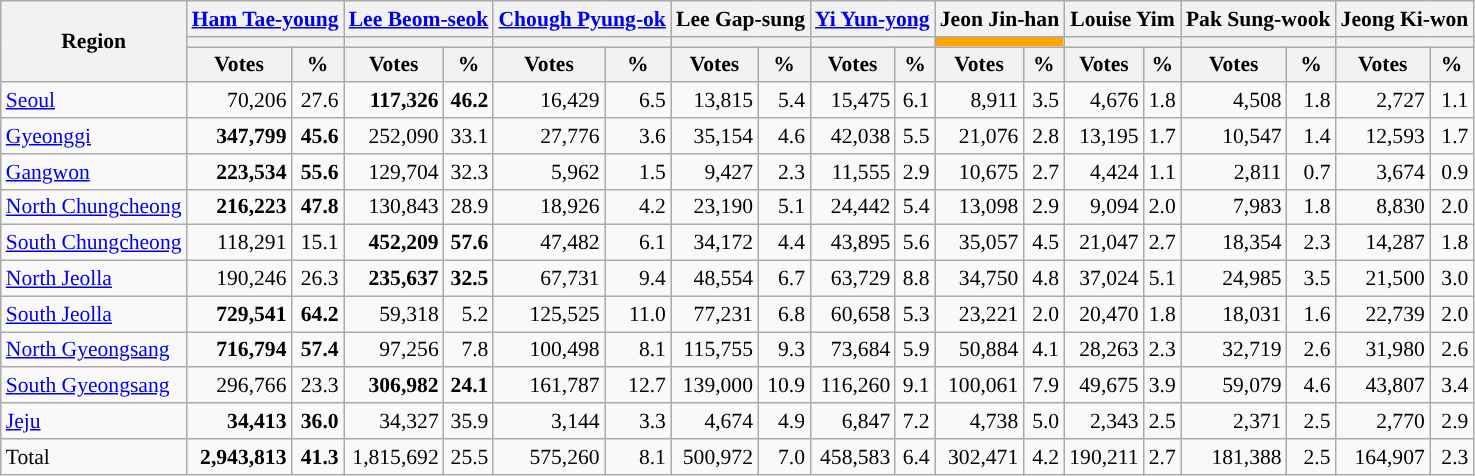<table class="wikitable" style="text-align:right; font-size: 0.9em;">
<tr>
<th rowspan="3">Region</th>
<th colspan="2"><a href='#'>Ham Tae-young</a></th>
<th colspan="2"><a href='#'>Lee Beom-seok</a></th>
<th colspan="2"><a href='#'>Chough Pyung-ok</a></th>
<th colspan="2">Lee Gap-sung</th>
<th colspan="2"><a href='#'>Yi Yun-yong</a></th>
<th colspan="2">Jeon Jin-han</th>
<th colspan="2">Louise Yim</th>
<th colspan="2">Pak Sung-wook</th>
<th colspan="2">Jeong Ki-won</th>
</tr>
<tr>
<th colspan="2" style="background:"></th>
<th colspan="2" style="background:"></th>
<th colspan="2" style="background:"></th>
<th colspan="2" style="background:"></th>
<th colspan="2" style="background:"></th>
<th colspan="2" style="background:orange;"></th>
<th colspan="2" style="background:"></th>
<th colspan="2" style="background:"></th>
<th colspan="2" style="background:"></th>
</tr>
<tr>
<th>Votes</th>
<th>%</th>
<th>Votes</th>
<th>%</th>
<th>Votes</th>
<th>%</th>
<th>Votes</th>
<th>%</th>
<th>Votes</th>
<th>%</th>
<th>Votes</th>
<th>%</th>
<th>Votes</th>
<th>%</th>
<th>Votes</th>
<th>%</th>
<th>Votes</th>
<th>%</th>
</tr>
<tr>
<td align=left><a href='#'>Seoul</a></td>
<td>70,206</td>
<td>27.6</td>
<td><strong>117,326</strong></td>
<td><strong>46.2</strong></td>
<td>16,429</td>
<td>6.5</td>
<td>13,815</td>
<td>5.4</td>
<td>15,475</td>
<td>6.1</td>
<td>8,911</td>
<td>3.5</td>
<td>4,676</td>
<td>1.8</td>
<td>4,508</td>
<td>1.8</td>
<td>2,727</td>
<td>1.1</td>
</tr>
<tr>
<td align=left><a href='#'>Gyeonggi</a></td>
<td><strong>347,799</strong></td>
<td><strong>45.6</strong></td>
<td>252,090</td>
<td>33.1</td>
<td>27,776</td>
<td>3.6</td>
<td>35,154</td>
<td>4.6</td>
<td>42,038</td>
<td>5.5</td>
<td>21,076</td>
<td>2.8</td>
<td>13,195</td>
<td>1.7</td>
<td>10,547</td>
<td>1.4</td>
<td>12,593</td>
<td>1.7</td>
</tr>
<tr>
<td align=left><a href='#'>Gangwon</a></td>
<td><strong>223,534</strong></td>
<td><strong>55.6</strong></td>
<td>129,704</td>
<td>32.3</td>
<td>5,962</td>
<td>1.5</td>
<td>9,427</td>
<td>2.3</td>
<td>11,555</td>
<td>2.9</td>
<td>10,675</td>
<td>2.7</td>
<td>4,424</td>
<td>1.1</td>
<td>2,811</td>
<td>0.7</td>
<td>3,674</td>
<td>0.9</td>
</tr>
<tr>
<td align=left><a href='#'>North Chungcheong</a></td>
<td><strong>216,223</strong></td>
<td><strong>47.8</strong></td>
<td>130,843</td>
<td>28.9</td>
<td>18,926</td>
<td>4.2</td>
<td>23,190</td>
<td>5.1</td>
<td>24,442</td>
<td>5.4</td>
<td>13,098</td>
<td>2.9</td>
<td>9,094</td>
<td>2.0</td>
<td>7,983</td>
<td>1.8</td>
<td>8,830</td>
<td>2.0</td>
</tr>
<tr>
<td align=left><a href='#'>South Chungcheong</a></td>
<td>118,291</td>
<td>15.1</td>
<td><strong>452,209</strong></td>
<td><strong>57.6</strong></td>
<td>47,482</td>
<td>6.1</td>
<td>34,172</td>
<td>4.4</td>
<td>43,895</td>
<td>5.6</td>
<td>35,057</td>
<td>4.5</td>
<td>21,047</td>
<td>2.7</td>
<td>18,354</td>
<td>2.3</td>
<td>14,287</td>
<td>1.8</td>
</tr>
<tr>
<td align=left><a href='#'>North Jeolla</a></td>
<td>190,246</td>
<td>26.3</td>
<td><strong>235,637</strong></td>
<td><strong>32.5</strong></td>
<td>67,731</td>
<td>9.4</td>
<td>48,554</td>
<td>6.7</td>
<td>63,729</td>
<td>8.8</td>
<td>34,750</td>
<td>4.8</td>
<td>37,024</td>
<td>5.1</td>
<td>24,985</td>
<td>3.5</td>
<td>21,500</td>
<td>3.0</td>
</tr>
<tr>
<td align=left><a href='#'>South Jeolla</a></td>
<td><strong>729,541</strong></td>
<td><strong>64.2</strong></td>
<td>59,318</td>
<td>5.2</td>
<td>125,525</td>
<td>11.0</td>
<td>77,231</td>
<td>6.8</td>
<td>60,658</td>
<td>5.3</td>
<td>23,221</td>
<td>2.0</td>
<td>20,470</td>
<td>1.8</td>
<td>18,031</td>
<td>1.6</td>
<td>22,739</td>
<td>2.0</td>
</tr>
<tr>
<td align=left><a href='#'>North Gyeongsang</a></td>
<td><strong>716,794</strong></td>
<td><strong>57.4</strong></td>
<td>97,256</td>
<td>7.8</td>
<td>100,498</td>
<td>8.1</td>
<td>115,755</td>
<td>9.3</td>
<td>73,684</td>
<td>5.9</td>
<td>50,884</td>
<td>4.1</td>
<td>28,263</td>
<td>2.3</td>
<td>32,719</td>
<td>2.6</td>
<td>31,980</td>
<td>2.6</td>
</tr>
<tr>
<td align=left><a href='#'>South Gyeongsang</a></td>
<td>296,766</td>
<td>23.3</td>
<td><strong>306,982</strong></td>
<td><strong>24.1</strong></td>
<td>161,787</td>
<td>12.7</td>
<td>139,000</td>
<td>10.9</td>
<td>116,260</td>
<td>9.1</td>
<td>100,061</td>
<td>7.9</td>
<td>49,675</td>
<td>3.9</td>
<td>59,079</td>
<td>4.6</td>
<td>43,807</td>
<td>3.4</td>
</tr>
<tr>
<td align=left><a href='#'>Jeju</a></td>
<td><strong>34,413</strong></td>
<td><strong>36.0</strong></td>
<td>34,327</td>
<td>35.9</td>
<td>3,144</td>
<td>3.3</td>
<td>4,674</td>
<td>4.9</td>
<td>6,847</td>
<td>7.2</td>
<td>4,738</td>
<td>5.0</td>
<td>2,343</td>
<td>2.5</td>
<td>2,371</td>
<td>2.5</td>
<td>2,770</td>
<td>2.9</td>
</tr>
<tr class=sortbottom>
<td align=left>Total</td>
<td><strong>2,943,813</strong></td>
<td><strong>41.3</strong></td>
<td>1,815,692</td>
<td>25.5</td>
<td>575,260</td>
<td>8.1</td>
<td>500,972</td>
<td>7.0</td>
<td>458,583</td>
<td>6.4</td>
<td>302,471</td>
<td>4.2</td>
<td>190,211</td>
<td>2.7</td>
<td>181,388</td>
<td>2.5</td>
<td>164,907</td>
<td>2.3</td>
</tr>
</table>
